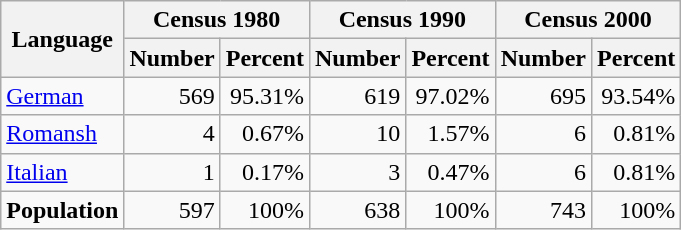<table class="wikitable">
<tr ---->
<th rowspan="2">Language</th>
<th colspan="2">Census 1980</th>
<th colspan="2">Census 1990</th>
<th colspan="2">Census 2000</th>
</tr>
<tr ---->
<th>Number</th>
<th>Percent</th>
<th>Number</th>
<th>Percent</th>
<th>Number</th>
<th>Percent</th>
</tr>
<tr ---->
<td><a href='#'>German</a></td>
<td align=right>569</td>
<td align=right>95.31%</td>
<td align=right>619</td>
<td align=right>97.02%</td>
<td align=right>695</td>
<td align=right>93.54%</td>
</tr>
<tr ---->
<td><a href='#'>Romansh</a></td>
<td align=right>4</td>
<td align=right>0.67%</td>
<td align=right>10</td>
<td align=right>1.57%</td>
<td align=right>6</td>
<td align=right>0.81%</td>
</tr>
<tr ---->
<td><a href='#'>Italian</a></td>
<td align=right>1</td>
<td align=right>0.17%</td>
<td align=right>3</td>
<td align=right>0.47%</td>
<td align=right>6</td>
<td align=right>0.81%</td>
</tr>
<tr ---->
<td><strong>Population</strong></td>
<td align=right>597</td>
<td align=right>100%</td>
<td align=right>638</td>
<td align=right>100%</td>
<td align=right>743</td>
<td align=right>100%</td>
</tr>
</table>
